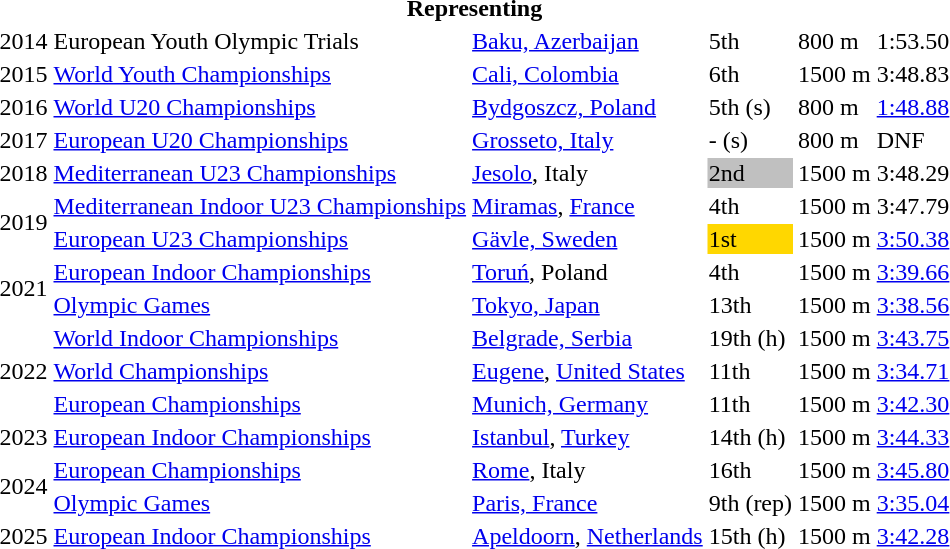<table>
<tr>
<th colspan="6">Representing </th>
</tr>
<tr>
<td>2014</td>
<td>European Youth Olympic Trials</td>
<td><a href='#'>Baku, Azerbaijan</a></td>
<td>5th</td>
<td>800 m</td>
<td>1:53.50</td>
</tr>
<tr>
<td>2015</td>
<td><a href='#'>World Youth Championships</a></td>
<td><a href='#'>Cali, Colombia</a></td>
<td>6th</td>
<td>1500 m</td>
<td>3:48.83</td>
</tr>
<tr>
<td>2016</td>
<td><a href='#'>World U20 Championships</a></td>
<td><a href='#'>Bydgoszcz, Poland</a></td>
<td>5th (s)</td>
<td>800 m</td>
<td><a href='#'>1:48.88</a></td>
</tr>
<tr>
<td>2017</td>
<td><a href='#'>European U20 Championships</a></td>
<td><a href='#'>Grosseto, Italy</a></td>
<td>- (s)</td>
<td>800 m</td>
<td>DNF</td>
</tr>
<tr>
<td>2018</td>
<td><a href='#'>Mediterranean U23 Championships</a></td>
<td><a href='#'>Jesolo</a>, Italy</td>
<td bgcolor=silver>2nd</td>
<td>1500 m</td>
<td>3:48.29</td>
</tr>
<tr>
<td rowspan=2>2019</td>
<td><a href='#'>Mediterranean Indoor U23 Championships</a></td>
<td><a href='#'>Miramas</a>, <a href='#'>France</a></td>
<td>4th</td>
<td>1500 m</td>
<td>3:47.79</td>
</tr>
<tr>
<td><a href='#'>European U23 Championships</a></td>
<td><a href='#'>Gävle, Sweden</a></td>
<td bgcolor=gold>1st</td>
<td>1500 m</td>
<td><a href='#'>3:50.38</a></td>
</tr>
<tr>
<td rowspan=2>2021</td>
<td><a href='#'>European Indoor Championships</a></td>
<td><a href='#'>Toruń</a>, Poland</td>
<td>4th</td>
<td>1500 m</td>
<td><a href='#'>3:39.66</a></td>
</tr>
<tr>
<td><a href='#'>Olympic Games</a></td>
<td><a href='#'>Tokyo, Japan</a></td>
<td>13th</td>
<td>1500 m</td>
<td><a href='#'>3:38.56</a></td>
</tr>
<tr>
<td rowspan=3>2022</td>
<td><a href='#'>World Indoor Championships</a></td>
<td><a href='#'>Belgrade, Serbia</a></td>
<td>19th (h)</td>
<td>1500 m</td>
<td><a href='#'>3:43.75</a></td>
</tr>
<tr>
<td><a href='#'>World Championships</a></td>
<td><a href='#'>Eugene</a>, <a href='#'>United States</a></td>
<td>11th</td>
<td>1500 m</td>
<td><a href='#'>3:34.71</a></td>
</tr>
<tr>
<td><a href='#'>European Championships</a></td>
<td><a href='#'>Munich, Germany</a></td>
<td>11th</td>
<td>1500 m</td>
<td><a href='#'>3:42.30</a></td>
</tr>
<tr>
<td>2023</td>
<td><a href='#'>European Indoor Championships</a></td>
<td><a href='#'>Istanbul</a>, <a href='#'>Turkey</a></td>
<td>14th (h)</td>
<td>1500 m</td>
<td><a href='#'>3:44.33</a></td>
</tr>
<tr>
<td rowspan=2>2024</td>
<td><a href='#'>European Championships</a></td>
<td><a href='#'>Rome</a>, Italy</td>
<td>16th</td>
<td>1500 m</td>
<td><a href='#'>3:45.80</a></td>
</tr>
<tr>
<td><a href='#'>Olympic Games</a></td>
<td><a href='#'>Paris, France</a></td>
<td>9th (rep)</td>
<td>1500 m</td>
<td><a href='#'>3:35.04</a></td>
</tr>
<tr>
<td>2025</td>
<td><a href='#'>European Indoor Championships</a></td>
<td><a href='#'>Apeldoorn</a>, <a href='#'>Netherlands</a></td>
<td>15th (h)</td>
<td>1500 m   </td>
<td><a href='#'>3:42.28</a></td>
</tr>
</table>
